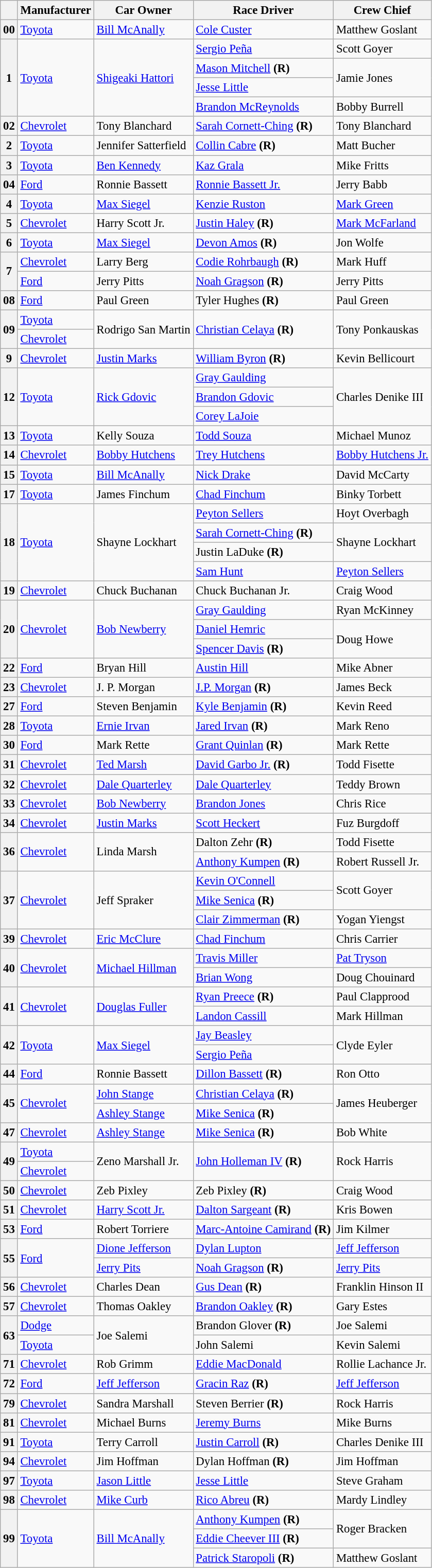<table class="wikitable" style="font-size: 95%;">
<tr>
<th></th>
<th>Manufacturer</th>
<th>Car Owner</th>
<th>Race Driver</th>
<th>Crew Chief</th>
</tr>
<tr>
<th>00</th>
<td><a href='#'>Toyota</a></td>
<td><a href='#'>Bill McAnally</a></td>
<td><a href='#'>Cole Custer</a> <small></small></td>
<td>Matthew Goslant</td>
</tr>
<tr>
<th rowspan=4>1</th>
<td rowspan=4><a href='#'>Toyota</a></td>
<td rowspan=4><a href='#'>Shigeaki Hattori</a></td>
<td><a href='#'>Sergio Peña</a> <small></small></td>
<td>Scott Goyer</td>
</tr>
<tr>
<td><a href='#'>Mason Mitchell</a> <strong>(R)</strong> <small></small></td>
<td rowspan=2>Jamie Jones</td>
</tr>
<tr>
<td><a href='#'>Jesse Little</a> <small></small></td>
</tr>
<tr>
<td><a href='#'>Brandon McReynolds</a> <small></small></td>
<td>Bobby Burrell</td>
</tr>
<tr>
<th>02</th>
<td><a href='#'>Chevrolet</a></td>
<td>Tony Blanchard</td>
<td><a href='#'>Sarah Cornett-Ching</a> <strong>(R)</strong> <small></small></td>
<td>Tony Blanchard</td>
</tr>
<tr>
<th>2</th>
<td><a href='#'>Toyota</a></td>
<td>Jennifer Satterfield</td>
<td><a href='#'>Collin Cabre</a> <strong>(R)</strong></td>
<td>Matt Bucher</td>
</tr>
<tr>
<th>3</th>
<td><a href='#'>Toyota</a></td>
<td><a href='#'>Ben Kennedy</a></td>
<td><a href='#'>Kaz Grala</a></td>
<td>Mike Fritts</td>
</tr>
<tr>
<th>04</th>
<td><a href='#'>Ford</a></td>
<td>Ronnie Bassett</td>
<td><a href='#'>Ronnie Bassett Jr.</a> <small></small></td>
<td>Jerry Babb</td>
</tr>
<tr>
<th>4</th>
<td><a href='#'>Toyota</a></td>
<td><a href='#'>Max Siegel</a></td>
<td><a href='#'>Kenzie Ruston</a></td>
<td><a href='#'>Mark Green</a></td>
</tr>
<tr>
<th>5</th>
<td><a href='#'>Chevrolet</a></td>
<td>Harry Scott Jr.</td>
<td><a href='#'>Justin Haley</a> <strong>(R)</strong></td>
<td><a href='#'>Mark McFarland</a></td>
</tr>
<tr>
<th>6</th>
<td><a href='#'>Toyota</a></td>
<td><a href='#'>Max Siegel</a></td>
<td><a href='#'>Devon Amos</a> <strong>(R)</strong></td>
<td>Jon Wolfe</td>
</tr>
<tr>
<th rowspan=2>7</th>
<td><a href='#'>Chevrolet</a> <small></small></td>
<td>Larry Berg</td>
<td><a href='#'>Codie Rohrbaugh</a> <strong>(R)</strong> <small></small></td>
<td>Mark Huff</td>
</tr>
<tr>
<td><a href='#'>Ford</a> <small></small></td>
<td>Jerry Pitts</td>
<td><a href='#'>Noah Gragson</a> <strong>(R)</strong> <small></small></td>
<td>Jerry Pitts</td>
</tr>
<tr>
<th>08</th>
<td><a href='#'>Ford</a></td>
<td>Paul Green</td>
<td>Tyler Hughes <strong>(R)</strong> <small></small></td>
<td>Paul Green</td>
</tr>
<tr>
<th rowspan=2>09</th>
<td><a href='#'>Toyota</a> <small></small></td>
<td rowspan=2>Rodrigo San Martin</td>
<td rowspan=2><a href='#'>Christian Celaya</a> <strong>(R)</strong> <small></small></td>
<td rowspan=2>Tony Ponkauskas</td>
</tr>
<tr>
<td><a href='#'>Chevrolet</a> <small></small></td>
</tr>
<tr>
<th>9</th>
<td><a href='#'>Chevrolet</a></td>
<td><a href='#'>Justin Marks</a></td>
<td><a href='#'>William Byron</a> <strong>(R)</strong></td>
<td>Kevin Bellicourt</td>
</tr>
<tr>
<th rowspan=3>12</th>
<td rowspan=3><a href='#'>Toyota</a></td>
<td rowspan=3><a href='#'>Rick Gdovic</a></td>
<td><a href='#'>Gray Gaulding</a> <small></small></td>
<td rowspan=3>Charles Denike III</td>
</tr>
<tr>
<td><a href='#'>Brandon Gdovic</a> <small></small></td>
</tr>
<tr>
<td><a href='#'>Corey LaJoie</a> <small></small></td>
</tr>
<tr>
<th>13</th>
<td><a href='#'>Toyota</a></td>
<td>Kelly Souza</td>
<td><a href='#'>Todd Souza</a> <small></small></td>
<td>Michael Munoz</td>
</tr>
<tr>
<th>14</th>
<td><a href='#'>Chevrolet</a></td>
<td><a href='#'>Bobby Hutchens</a></td>
<td><a href='#'>Trey Hutchens</a> <small></small></td>
<td><a href='#'>Bobby Hutchens Jr.</a></td>
</tr>
<tr>
<th>15</th>
<td><a href='#'>Toyota</a></td>
<td><a href='#'>Bill McAnally</a></td>
<td><a href='#'>Nick Drake</a></td>
<td>David McCarty</td>
</tr>
<tr>
<th>17</th>
<td><a href='#'>Toyota</a></td>
<td>James Finchum</td>
<td><a href='#'>Chad Finchum</a> <small></small></td>
<td>Binky Torbett</td>
</tr>
<tr>
<th rowspan=4>18</th>
<td rowspan=4><a href='#'>Toyota</a></td>
<td rowspan=4>Shayne Lockhart</td>
<td><a href='#'>Peyton Sellers</a> <small></small></td>
<td>Hoyt Overbagh</td>
</tr>
<tr>
<td><a href='#'>Sarah Cornett-Ching</a> <strong>(R)</strong> <small></small></td>
<td rowspan=2>Shayne Lockhart</td>
</tr>
<tr>
<td>Justin LaDuke <strong>(R)</strong> <small></small></td>
</tr>
<tr>
<td><a href='#'>Sam Hunt</a> <small></small></td>
<td><a href='#'>Peyton Sellers</a></td>
</tr>
<tr>
<th>19</th>
<td><a href='#'>Chevrolet</a></td>
<td>Chuck Buchanan</td>
<td>Chuck Buchanan Jr. <small></small></td>
<td>Craig Wood</td>
</tr>
<tr>
<th rowspan=3>20</th>
<td rowspan=3><a href='#'>Chevrolet</a></td>
<td rowspan=3><a href='#'>Bob Newberry</a></td>
<td><a href='#'>Gray Gaulding</a> <small></small></td>
<td>Ryan McKinney</td>
</tr>
<tr>
<td><a href='#'>Daniel Hemric</a> <small></small></td>
<td rowspan=2>Doug Howe</td>
</tr>
<tr>
<td><a href='#'>Spencer Davis</a> <strong>(R)</strong> <small></small></td>
</tr>
<tr>
<th>22</th>
<td><a href='#'>Ford</a></td>
<td>Bryan Hill</td>
<td><a href='#'>Austin Hill</a></td>
<td>Mike Abner</td>
</tr>
<tr>
<th>23</th>
<td><a href='#'>Chevrolet</a></td>
<td>J. P. Morgan</td>
<td><a href='#'>J.P. Morgan</a> <strong>(R)</strong> <small></small></td>
<td>James Beck</td>
</tr>
<tr>
<th>27</th>
<td><a href='#'>Ford</a></td>
<td>Steven Benjamin</td>
<td><a href='#'>Kyle Benjamin</a> <strong>(R)</strong> <small></small></td>
<td>Kevin Reed</td>
</tr>
<tr>
<th>28</th>
<td><a href='#'>Toyota</a></td>
<td><a href='#'>Ernie Irvan</a></td>
<td><a href='#'>Jared Irvan</a> <strong>(R)</strong> <small></small></td>
<td>Mark Reno</td>
</tr>
<tr>
<th>30</th>
<td><a href='#'>Ford</a></td>
<td>Mark Rette</td>
<td><a href='#'>Grant Quinlan</a> <strong>(R)</strong> <small></small></td>
<td>Mark Rette</td>
</tr>
<tr>
<th>31</th>
<td><a href='#'>Chevrolet</a></td>
<td><a href='#'>Ted Marsh</a></td>
<td><a href='#'>David Garbo Jr.</a> <strong>(R)</strong></td>
<td>Todd Fisette</td>
</tr>
<tr>
<th>32</th>
<td><a href='#'>Chevrolet</a></td>
<td><a href='#'>Dale Quarterley</a></td>
<td><a href='#'>Dale Quarterley</a> <small></small></td>
<td>Teddy Brown</td>
</tr>
<tr>
<th>33</th>
<td><a href='#'>Chevrolet</a></td>
<td><a href='#'>Bob Newberry</a></td>
<td><a href='#'>Brandon Jones</a> <small></small></td>
<td>Chris Rice</td>
</tr>
<tr>
<th>34</th>
<td><a href='#'>Chevrolet</a></td>
<td><a href='#'>Justin Marks</a></td>
<td><a href='#'>Scott Heckert</a></td>
<td>Fuz Burgdoff</td>
</tr>
<tr>
<th rowspan=2>36</th>
<td rowspan=2><a href='#'>Chevrolet</a></td>
<td rowspan=2>Linda Marsh</td>
<td>Dalton Zehr <strong>(R)</strong> <small></small></td>
<td>Todd Fisette</td>
</tr>
<tr>
<td><a href='#'>Anthony Kumpen</a> <strong>(R)</strong> <small></small></td>
<td>Robert Russell Jr.</td>
</tr>
<tr>
<th rowspan=3>37</th>
<td rowspan=3><a href='#'>Chevrolet</a></td>
<td rowspan=3>Jeff Spraker</td>
<td><a href='#'>Kevin O'Connell</a> <small></small></td>
<td rowspan=2>Scott Goyer</td>
</tr>
<tr>
<td><a href='#'>Mike Senica</a> <strong>(R)</strong> <small></small></td>
</tr>
<tr>
<td><a href='#'>Clair Zimmerman</a> <strong>(R)</strong> <small></small></td>
<td>Yogan Yiengst</td>
</tr>
<tr>
<th>39</th>
<td><a href='#'>Chevrolet</a></td>
<td><a href='#'>Eric McClure</a></td>
<td><a href='#'>Chad Finchum</a> <small></small></td>
<td>Chris Carrier</td>
</tr>
<tr>
<th rowspan=2>40</th>
<td rowspan=2><a href='#'>Chevrolet</a></td>
<td rowspan=2><a href='#'>Michael Hillman</a></td>
<td><a href='#'>Travis Miller</a> <small></small></td>
<td><a href='#'>Pat Tryson</a></td>
</tr>
<tr>
<td><a href='#'>Brian Wong</a> <small></small></td>
<td>Doug Chouinard</td>
</tr>
<tr>
<th rowspan=2>41</th>
<td rowspan=2><a href='#'>Chevrolet</a></td>
<td rowspan=2><a href='#'>Douglas Fuller</a></td>
<td><a href='#'>Ryan Preece</a> <strong>(R)</strong> <small></small></td>
<td>Paul Clapprood</td>
</tr>
<tr>
<td><a href='#'>Landon Cassill</a> <small></small></td>
<td>Mark Hillman</td>
</tr>
<tr>
<th rowspan=2>42</th>
<td rowspan=2><a href='#'>Toyota</a></td>
<td rowspan=2><a href='#'>Max Siegel</a></td>
<td><a href='#'>Jay Beasley</a> <small></small></td>
<td rowspan=2>Clyde Eyler</td>
</tr>
<tr>
<td><a href='#'>Sergio Peña</a> <small></small></td>
</tr>
<tr>
<th>44</th>
<td><a href='#'>Ford</a></td>
<td>Ronnie Bassett</td>
<td><a href='#'>Dillon Bassett</a> <strong>(R)</strong> <small></small></td>
<td>Ron Otto</td>
</tr>
<tr>
<th rowspan=2>45</th>
<td rowspan=2><a href='#'>Chevrolet</a></td>
<td><a href='#'>John Stange</a></td>
<td><a href='#'>Christian Celaya</a> <strong>(R)</strong> <small></small></td>
<td rowspan=2>James Heuberger</td>
</tr>
<tr>
<td><a href='#'>Ashley Stange</a></td>
<td><a href='#'>Mike Senica</a> <strong>(R)</strong> <small></small></td>
</tr>
<tr>
<th>47</th>
<td><a href='#'>Chevrolet</a></td>
<td><a href='#'>Ashley Stange</a></td>
<td><a href='#'>Mike Senica</a> <strong>(R)</strong> <small></small></td>
<td>Bob White</td>
</tr>
<tr>
<th rowspan=2>49</th>
<td><a href='#'>Toyota</a> <small></small></td>
<td rowspan=2>Zeno Marshall Jr.</td>
<td rowspan=2><a href='#'>John Holleman IV</a> <strong>(R)</strong> <small></small></td>
<td rowspan=2>Rock Harris</td>
</tr>
<tr>
<td><a href='#'>Chevrolet</a> <small></small></td>
</tr>
<tr>
<th>50</th>
<td><a href='#'>Chevrolet</a></td>
<td>Zeb Pixley</td>
<td>Zeb Pixley <strong>(R)</strong> <small></small></td>
<td>Craig Wood</td>
</tr>
<tr>
<th>51</th>
<td><a href='#'>Chevrolet</a></td>
<td><a href='#'>Harry Scott Jr.</a></td>
<td><a href='#'>Dalton Sargeant</a> <strong>(R)</strong></td>
<td>Kris Bowen</td>
</tr>
<tr>
<th>53</th>
<td><a href='#'>Ford</a></td>
<td>Robert Torriere</td>
<td><a href='#'>Marc-Antoine Camirand</a> <strong>(R)</strong> <small></small></td>
<td>Jim Kilmer</td>
</tr>
<tr>
<th rowspan=2>55</th>
<td rowspan=2><a href='#'>Ford</a></td>
<td><a href='#'>Dione Jefferson</a></td>
<td><a href='#'>Dylan Lupton</a> <small></small></td>
<td><a href='#'>Jeff Jefferson</a></td>
</tr>
<tr>
<td><a href='#'>Jerry Pits</a></td>
<td><a href='#'>Noah Gragson</a> <strong>(R)</strong> <small></small></td>
<td><a href='#'>Jerry Pits</a></td>
</tr>
<tr>
<th>56</th>
<td><a href='#'>Chevrolet</a></td>
<td>Charles Dean</td>
<td><a href='#'>Gus Dean</a> <strong>(R)</strong> <small></small></td>
<td>Franklin Hinson II</td>
</tr>
<tr>
<th>57</th>
<td><a href='#'>Chevrolet</a></td>
<td>Thomas Oakley</td>
<td><a href='#'>Brandon Oakley</a> <strong>(R)</strong> <small></small></td>
<td>Gary Estes</td>
</tr>
<tr>
<th rowspan=2>63</th>
<td><a href='#'>Dodge</a> <small></small></td>
<td rowspan=2>Joe Salemi</td>
<td>Brandon Glover  <strong>(R)</strong> <small></small></td>
<td>Joe Salemi</td>
</tr>
<tr>
<td><a href='#'>Toyota</a> <small></small></td>
<td>John Salemi <small></small></td>
<td>Kevin Salemi</td>
</tr>
<tr>
<th>71</th>
<td><a href='#'>Chevrolet</a></td>
<td>Rob Grimm</td>
<td><a href='#'>Eddie MacDonald</a> <small></small></td>
<td>Rollie Lachance Jr.</td>
</tr>
<tr>
<th>72</th>
<td><a href='#'>Ford</a></td>
<td><a href='#'>Jeff Jefferson</a></td>
<td><a href='#'>Gracin Raz</a> <strong>(R)</strong> <small></small></td>
<td><a href='#'>Jeff Jefferson</a></td>
</tr>
<tr>
<th>79</th>
<td><a href='#'>Chevrolet</a></td>
<td>Sandra Marshall</td>
<td>Steven Berrier <strong>(R)</strong> <small></small></td>
<td>Rock Harris</td>
</tr>
<tr>
<th>81</th>
<td><a href='#'>Chevrolet</a></td>
<td>Michael Burns</td>
<td><a href='#'>Jeremy Burns</a> <small></small></td>
<td>Mike Burns</td>
</tr>
<tr>
<th>91</th>
<td><a href='#'>Toyota</a></td>
<td>Terry Carroll</td>
<td><a href='#'>Justin Carroll</a> <strong>(R)</strong> <small></small></td>
<td>Charles Denike III</td>
</tr>
<tr>
<th>94</th>
<td><a href='#'>Chevrolet</a></td>
<td>Jim Hoffman</td>
<td>Dylan Hoffman <strong>(R)</strong> <small></small></td>
<td>Jim Hoffman</td>
</tr>
<tr>
<th>97</th>
<td><a href='#'>Toyota</a></td>
<td><a href='#'>Jason Little</a></td>
<td><a href='#'>Jesse Little</a> <small></small></td>
<td>Steve Graham</td>
</tr>
<tr>
<th>98</th>
<td><a href='#'>Chevrolet</a></td>
<td><a href='#'>Mike Curb</a></td>
<td><a href='#'>Rico Abreu</a> <strong>(R)</strong></td>
<td>Mardy Lindley</td>
</tr>
<tr>
<th rowspan=3>99</th>
<td rowspan=3><a href='#'>Toyota</a></td>
<td rowspan=3><a href='#'>Bill McAnally</a></td>
<td><a href='#'>Anthony Kumpen</a> <strong>(R)</strong> <small></small></td>
<td rowspan=2>Roger Bracken</td>
</tr>
<tr>
<td><a href='#'>Eddie Cheever III</a> <strong>(R)</strong> <small></small></td>
</tr>
<tr>
<td><a href='#'>Patrick Staropoli</a> <strong>(R)</strong> <small></small></td>
<td>Matthew Goslant</td>
</tr>
</table>
